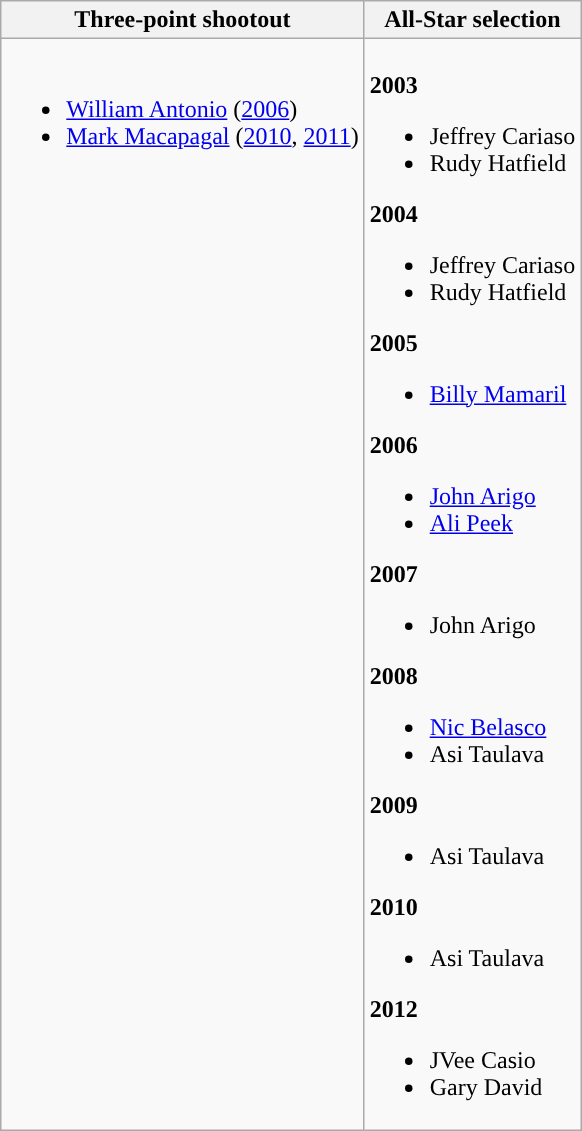<table class=wikitable>
<tr>
<th>Three-point shootout</th>
<th>All-Star selection</th>
</tr>
<tr>
<td valign="top"><br><ul><li><a href='#'>William Antonio</a> (<a href='#'>2006</a>)</li><li><a href='#'>Mark Macapagal</a> (<a href='#'>2010</a>, <a href='#'>2011</a>)</li></ul></td>
<td valign="top"><br><strong>2003</strong><ul><li>Jeffrey Cariaso</li><li>Rudy Hatfield</li></ul><strong>2004</strong><ul><li>Jeffrey Cariaso</li><li>Rudy Hatfield</li></ul><strong>2005</strong><ul><li><a href='#'>Billy Mamaril</a></li></ul><strong>2006</strong><ul><li><a href='#'>John Arigo</a></li><li><a href='#'>Ali Peek</a></li></ul><strong>2007</strong><ul><li>John Arigo</li></ul><strong>2008</strong><ul><li><a href='#'>Nic Belasco</a></li><li>Asi Taulava</li></ul><strong>2009</strong><ul><li>Asi Taulava</li></ul><strong>2010</strong><ul><li>Asi Taulava</li></ul><strong>2012</strong><ul><li>JVee Casio</li><li>Gary David</li></ul></td>
</tr>
</table>
